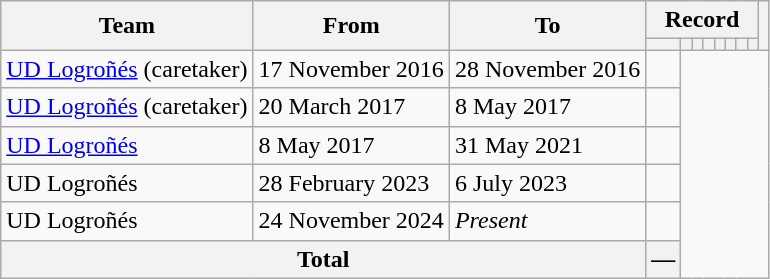<table class="wikitable" style="text-align: center">
<tr>
<th rowspan="2">Team</th>
<th rowspan="2">From</th>
<th rowspan="2">To</th>
<th colspan="8">Record</th>
<th rowspan=2></th>
</tr>
<tr>
<th></th>
<th></th>
<th></th>
<th></th>
<th></th>
<th></th>
<th></th>
<th></th>
</tr>
<tr>
<td align=left><a href='#'>UD Logroñés</a> (caretaker)</td>
<td align=left>17 November 2016</td>
<td align=left>28 November 2016<br></td>
<td></td>
</tr>
<tr>
<td align=left><a href='#'>UD Logroñés</a> (caretaker)</td>
<td align=left>20 March 2017</td>
<td align=left>8 May 2017<br></td>
<td></td>
</tr>
<tr>
<td align=left><a href='#'>UD Logroñés</a></td>
<td align=left>8 May 2017</td>
<td align=left>31 May 2021<br></td>
<td></td>
</tr>
<tr>
<td align=left>UD Logroñés</td>
<td align=left>28 February 2023</td>
<td align=left>6 July 2023<br></td>
<td></td>
</tr>
<tr>
<td align=left>UD Logroñés</td>
<td align=left>24 November 2024</td>
<td align=left><em>Present</em><br></td>
<td></td>
</tr>
<tr>
<th colspan="3">Total<br></th>
<th>—</th>
</tr>
</table>
